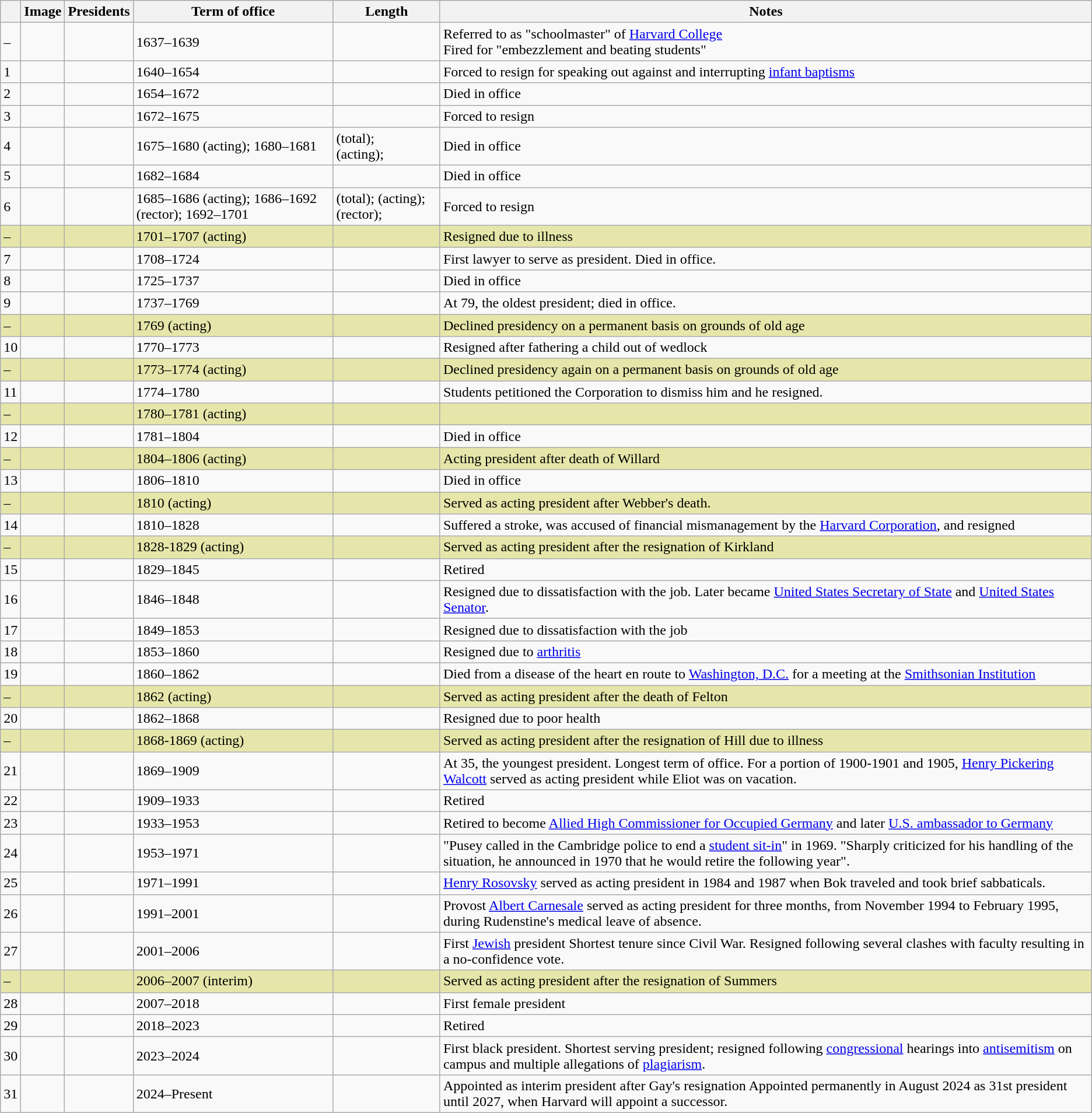<table class="wikitable sortable">
<tr>
<th></th>
<th class=unsortable>Image</th>
<th>Presidents</th>
<th>Term of office</th>
<th>Length</th>
<th class=unsortable>Notes</th>
</tr>
<tr>
<td>–</td>
<td></td>
<td></td>
<td>1637–1639</td>
<td></td>
<td>Referred to as "schoolmaster" of <a href='#'>Harvard College</a><br>Fired for "embezzlement and beating students"</td>
</tr>
<tr>
<td>1</td>
<td></td>
<td></td>
<td>1640–1654</td>
<td></td>
<td>Forced to resign for speaking out against and interrupting <a href='#'>infant baptisms</a></td>
</tr>
<tr>
<td>2</td>
<td></td>
<td></td>
<td>1654–1672</td>
<td></td>
<td>Died in office</td>
</tr>
<tr>
<td>3</td>
<td></td>
<td></td>
<td>1672–1675</td>
<td></td>
<td>Forced to resign</td>
</tr>
<tr>
<td>4</td>
<td></td>
<td></td>
<td>1675–1680 (acting); 1680–1681</td>
<td> (total);<br> (acting); </td>
<td>Died in office</td>
</tr>
<tr>
<td>5</td>
<td></td>
<td></td>
<td>1682–1684</td>
<td></td>
<td>Died in office</td>
</tr>
<tr>
<td>6</td>
<td></td>
<td></td>
<td>1685–1686 (acting); 1686–1692 (rector); 1692–1701</td>
<td> (total);  (acting);  (rector); </td>
<td>Forced to resign</td>
</tr>
<tr bgcolor="#e6e6aa">
<td>–</td>
<td></td>
<td></td>
<td>1701–1707 (acting)</td>
<td></td>
<td>Resigned due to illness</td>
</tr>
<tr>
<td>7</td>
<td></td>
<td></td>
<td>1708–1724</td>
<td></td>
<td>First lawyer to serve as president. Died in office.</td>
</tr>
<tr>
<td>8</td>
<td></td>
<td></td>
<td>1725–1737</td>
<td></td>
<td>Died in office</td>
</tr>
<tr>
<td>9</td>
<td></td>
<td></td>
<td>1737–1769</td>
<td></td>
<td>At 79, the oldest president; died in office.</td>
</tr>
<tr bgcolor="#e6e6aa">
<td>–</td>
<td></td>
<td></td>
<td>1769 (acting)</td>
<td></td>
<td>Declined presidency on a permanent basis on grounds of old age</td>
</tr>
<tr>
<td>10</td>
<td></td>
<td></td>
<td>1770–1773</td>
<td></td>
<td>Resigned after fathering a child out of wedlock</td>
</tr>
<tr bgcolor="#e6e6aa">
<td>–</td>
<td></td>
<td></td>
<td>1773–1774 (acting)</td>
<td></td>
<td>Declined presidency again on a permanent basis on grounds of old age </td>
</tr>
<tr>
<td>11</td>
<td></td>
<td></td>
<td>1774–1780</td>
<td></td>
<td>Students petitioned the Corporation to dismiss him and he resigned.</td>
</tr>
<tr bgcolor="#e6e6aa">
<td>–</td>
<td></td>
<td></td>
<td>1780–1781 (acting)</td>
<td></td>
<td></td>
</tr>
<tr>
<td>12</td>
<td></td>
<td></td>
<td>1781–1804</td>
<td></td>
<td>Died in office</td>
</tr>
<tr bgcolor="#e6e6aa">
<td>–</td>
<td></td>
<td></td>
<td>1804–1806 (acting)</td>
<td></td>
<td>Acting president after death of Willard</td>
</tr>
<tr>
<td>13</td>
<td></td>
<td></td>
<td>1806–1810</td>
<td></td>
<td>Died in office</td>
</tr>
<tr bgcolor="#e6e6aa">
<td>–</td>
<td></td>
<td></td>
<td>1810 (acting)</td>
<td></td>
<td>Served as acting president after Webber's death.</td>
</tr>
<tr>
<td>14</td>
<td></td>
<td></td>
<td>1810–1828</td>
<td></td>
<td>Suffered a stroke, was accused of financial mismanagement by the <a href='#'>Harvard Corporation</a>, and resigned </td>
</tr>
<tr bgcolor="#e6e6aa">
<td>–</td>
<td></td>
<td></td>
<td>1828-1829 (acting)</td>
<td></td>
<td>Served as acting president after the resignation of Kirkland </td>
</tr>
<tr>
<td>15</td>
<td></td>
<td></td>
<td>1829–1845</td>
<td></td>
<td>Retired</td>
</tr>
<tr>
<td>16</td>
<td></td>
<td></td>
<td>1846–1848</td>
<td></td>
<td>Resigned due to dissatisfaction with the job. Later became <a href='#'>United States Secretary of State</a> and <a href='#'>United States Senator</a>.</td>
</tr>
<tr>
<td>17</td>
<td></td>
<td></td>
<td>1849–1853</td>
<td></td>
<td>Resigned due to dissatisfaction with the job</td>
</tr>
<tr>
<td>18</td>
<td></td>
<td></td>
<td>1853–1860</td>
<td></td>
<td>Resigned due to <a href='#'>arthritis</a></td>
</tr>
<tr>
<td>19</td>
<td></td>
<td></td>
<td>1860–1862</td>
<td></td>
<td>Died from a disease of the heart en route to <a href='#'>Washington, D.C.</a> for a meeting at the <a href='#'>Smithsonian Institution</a></td>
</tr>
<tr bgcolor="#e6e6aa">
<td>–</td>
<td></td>
<td></td>
<td>1862 (acting)</td>
<td></td>
<td>Served as acting president after the death of Felton</td>
</tr>
<tr>
<td>20</td>
<td></td>
<td></td>
<td>1862–1868</td>
<td></td>
<td>Resigned due to poor health</td>
</tr>
<tr bgcolor="#e6e6aa">
<td>–</td>
<td></td>
<td></td>
<td>1868-1869 (acting)</td>
<td></td>
<td>Served as acting president after the resignation of Hill due to illness</td>
</tr>
<tr>
<td>21</td>
<td></td>
<td></td>
<td>1869–1909</td>
<td></td>
<td>At 35, the youngest president. Longest term of office. For a portion of 1900-1901 and 1905, <a href='#'>Henry Pickering Walcott</a> served as acting president while Eliot was on vacation.</td>
</tr>
<tr>
<td>22</td>
<td></td>
<td></td>
<td>1909–1933</td>
<td></td>
<td>Retired</td>
</tr>
<tr>
<td>23</td>
<td></td>
<td></td>
<td>1933–1953</td>
<td></td>
<td>Retired to become <a href='#'>Allied High Commissioner for Occupied Germany</a> and later <a href='#'>U.S. ambassador to Germany</a></td>
</tr>
<tr>
<td>24</td>
<td></td>
<td></td>
<td>1953–1971</td>
<td></td>
<td>"Pusey called in the Cambridge police to end a <a href='#'>student sit-in</a>" in 1969. "Sharply criticized for his handling of the situation, he announced in 1970 that he would retire the following year".</td>
</tr>
<tr>
<td>25</td>
<td></td>
<td></td>
<td>1971–1991</td>
<td></td>
<td><a href='#'>Henry Rosovsky</a> served as acting president in 1984 and 1987 when Bok traveled and took brief sabbaticals.</td>
</tr>
<tr>
<td>26</td>
<td></td>
<td></td>
<td>1991–2001</td>
<td></td>
<td>Provost <a href='#'>Albert Carnesale</a> served as acting president for three months, from November 1994 to February 1995, during Rudenstine's medical leave of absence.</td>
</tr>
<tr>
<td>27</td>
<td></td>
<td></td>
<td>2001–2006</td>
<td></td>
<td>First <a href='#'>Jewish</a> president Shortest tenure since Civil War. Resigned following several clashes with faculty resulting in a no-confidence vote.</td>
</tr>
<tr bgcolor="#e6e6aa">
<td>–</td>
<td></td>
<td></td>
<td>2006–2007 (interim)</td>
<td></td>
<td>Served as acting president after the resignation of Summers</td>
</tr>
<tr>
<td>28</td>
<td></td>
<td></td>
<td>2007–2018</td>
<td></td>
<td>First female president</td>
</tr>
<tr>
<td>29</td>
<td></td>
<td></td>
<td>2018–2023</td>
<td></td>
<td>Retired</td>
</tr>
<tr>
<td>30</td>
<td></td>
<td></td>
<td>2023–2024</td>
<td></td>
<td>First black president. Shortest serving president; resigned following <a href='#'>congressional</a> hearings into <a href='#'>antisemitism</a> on campus and multiple allegations of <a href='#'>plagiarism</a>.</td>
</tr>
<tr>
<td>31</td>
<td></td>
<td></td>
<td>2024–Present</td>
<td></td>
<td>Appointed as interim president after Gay's resignation Appointed permanently in August 2024 as 31st president until 2027, when Harvard will appoint a successor.</td>
</tr>
</table>
